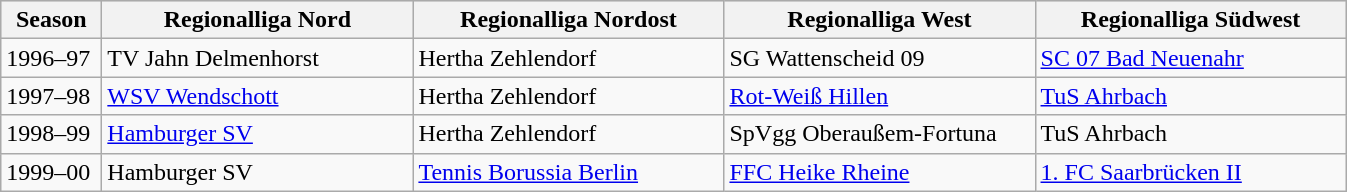<table class="wikitable">
<tr align="center" bgcolor="#dfdfdf">
<th width="60">Season</th>
<th width="200">Regionalliga Nord</th>
<th width="200">Regionalliga Nordost</th>
<th width="200">Regionalliga West</th>
<th width="200">Regionalliga Südwest</th>
</tr>
<tr>
<td>1996–97</td>
<td>TV Jahn Delmenhorst</td>
<td>Hertha Zehlendorf</td>
<td>SG Wattenscheid 09</td>
<td><a href='#'>SC 07 Bad Neuenahr</a></td>
</tr>
<tr>
<td>1997–98</td>
<td><a href='#'>WSV Wendschott</a></td>
<td>Hertha Zehlendorf</td>
<td><a href='#'>Rot-Weiß Hillen</a></td>
<td><a href='#'>TuS Ahrbach</a></td>
</tr>
<tr>
<td>1998–99</td>
<td><a href='#'>Hamburger SV</a></td>
<td>Hertha Zehlendorf</td>
<td>SpVgg Oberaußem-Fortuna</td>
<td>TuS Ahrbach</td>
</tr>
<tr>
<td>1999–00</td>
<td>Hamburger SV</td>
<td><a href='#'>Tennis Borussia Berlin</a></td>
<td><a href='#'>FFC Heike Rheine</a></td>
<td><a href='#'>1. FC Saarbrücken II</a></td>
</tr>
</table>
